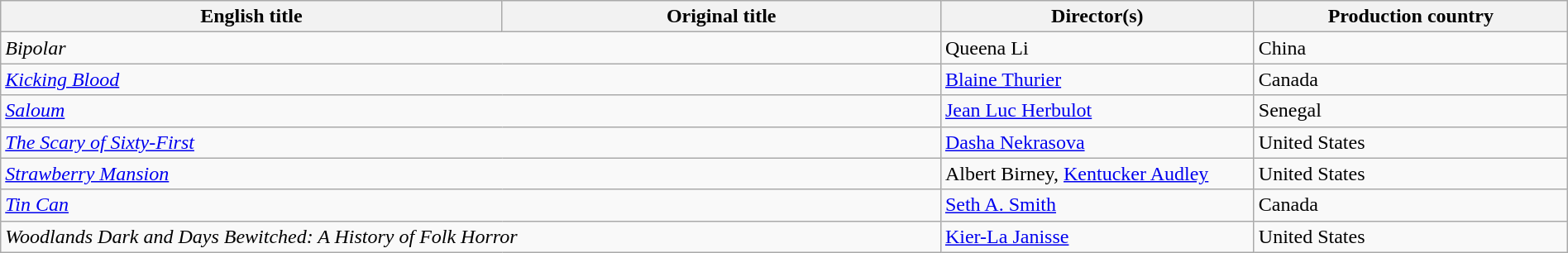<table class="sortable wikitable" width="100%" cellpadding="5">
<tr>
<th scope="col" width="32%">English title</th>
<th scope="col" width="28%">Original title</th>
<th scope="col" width="20%">Director(s)</th>
<th scope="col" width="20%">Production country</th>
</tr>
<tr>
<td colspan=2><em>Bipolar</em></td>
<td>Queena Li</td>
<td>China</td>
</tr>
<tr>
<td colspan=2><em><a href='#'>Kicking Blood</a></em></td>
<td><a href='#'>Blaine Thurier</a></td>
<td>Canada</td>
</tr>
<tr>
<td colspan=2><em><a href='#'>Saloum</a></em></td>
<td><a href='#'>Jean Luc Herbulot</a></td>
<td>Senegal</td>
</tr>
<tr>
<td colspan=2><em><a href='#'>The Scary of Sixty-First</a></em></td>
<td><a href='#'>Dasha Nekrasova</a></td>
<td>United States</td>
</tr>
<tr>
<td colspan=2><em><a href='#'>Strawberry Mansion</a></em></td>
<td>Albert Birney, <a href='#'>Kentucker Audley</a></td>
<td>United States</td>
</tr>
<tr>
<td colspan=2><em><a href='#'>Tin Can</a></em></td>
<td><a href='#'>Seth A. Smith</a></td>
<td>Canada</td>
</tr>
<tr>
<td colspan=2><em>Woodlands Dark and Days Bewitched: A History of Folk Horror</em></td>
<td><a href='#'>Kier-La Janisse</a></td>
<td>United States</td>
</tr>
</table>
